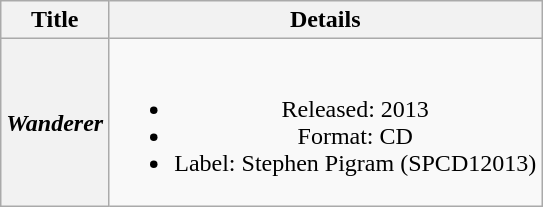<table class="wikitable plainrowheaders" style="text-align:center;" border="1">
<tr>
<th>Title</th>
<th>Details</th>
</tr>
<tr>
<th scope="row"><em>Wanderer</em></th>
<td><br><ul><li>Released: 2013</li><li>Format: CD</li><li>Label: Stephen Pigram (SPCD12013)</li></ul></td>
</tr>
</table>
